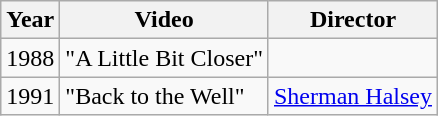<table class="wikitable">
<tr>
<th>Year</th>
<th>Video</th>
<th>Director</th>
</tr>
<tr>
<td>1988</td>
<td>"A Little Bit Closer"</td>
<td></td>
</tr>
<tr>
<td>1991</td>
<td>"Back to the Well"</td>
<td><a href='#'>Sherman Halsey</a></td>
</tr>
</table>
